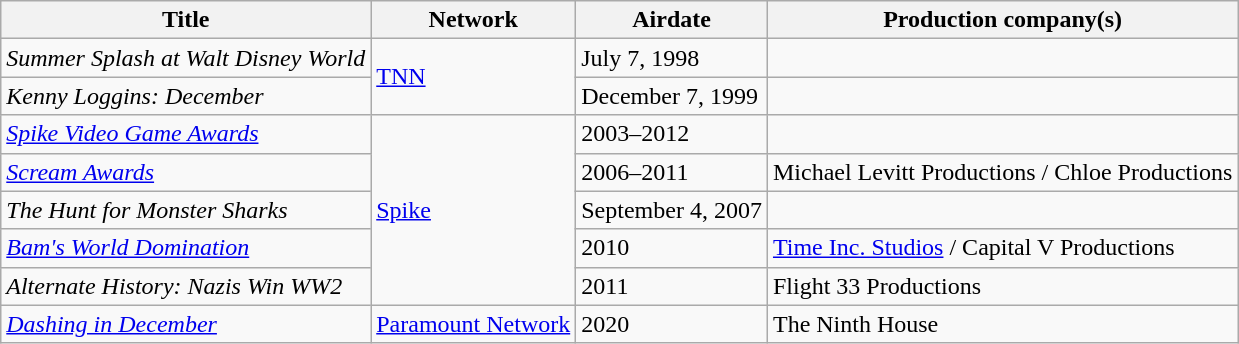<table class="wikitable sortable">
<tr>
<th>Title</th>
<th>Network</th>
<th>Airdate</th>
<th>Production company(s)</th>
</tr>
<tr>
<td><em>Summer Splash at Walt Disney World</em></td>
<td rowspan="2"><a href='#'>TNN</a></td>
<td>July 7, 1998</td>
<td></td>
</tr>
<tr>
<td><em>Kenny Loggins: December</em></td>
<td>December 7, 1999</td>
<td></td>
</tr>
<tr>
<td><em><a href='#'>Spike Video Game Awards</a></em></td>
<td rowspan="5"><a href='#'>Spike</a></td>
<td>2003–2012</td>
<td></td>
</tr>
<tr>
<td><em><a href='#'>Scream Awards</a></em></td>
<td>2006–2011</td>
<td>Michael Levitt Productions / Chloe Productions</td>
</tr>
<tr>
<td><em>The Hunt for Monster Sharks</em></td>
<td>September 4, 2007</td>
<td></td>
</tr>
<tr>
<td><em><a href='#'>Bam's World Domination</a></em></td>
<td>2010</td>
<td><a href='#'>Time Inc. Studios</a> / Capital V Productions</td>
</tr>
<tr>
<td><em>Alternate History: Nazis Win WW2</em></td>
<td>2011</td>
<td>Flight 33 Productions</td>
</tr>
<tr>
<td><em><a href='#'>Dashing in December</a></em></td>
<td><a href='#'>Paramount Network</a></td>
<td>2020</td>
<td>The Ninth House</td>
</tr>
</table>
